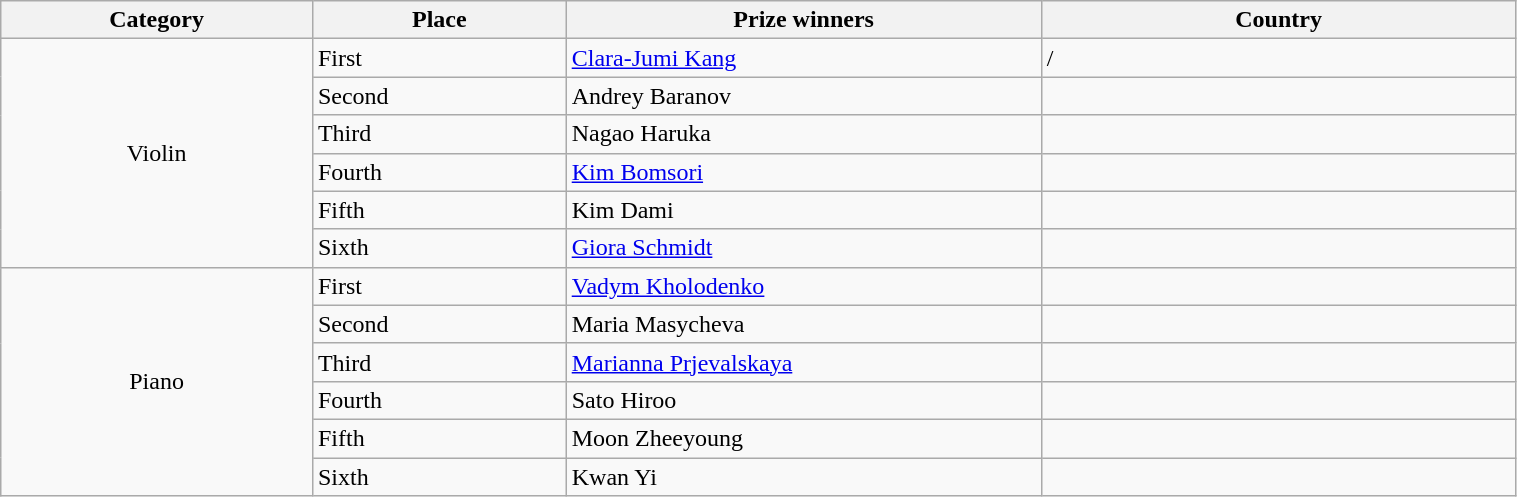<table class="wikitable" width="80%">
<tr>
<th width=50>Category</th>
<th width=50>Place</th>
<th width=100>Prize winners</th>
<th width=100>Country</th>
</tr>
<tr>
<td rowspan="6" align=center>Violin</td>
<td>First</td>
<td><a href='#'>Clara-Jumi Kang</a></td>
<td>/</td>
</tr>
<tr>
<td>Second</td>
<td>Andrey Baranov</td>
<td></td>
</tr>
<tr>
<td>Third</td>
<td>Nagao Haruka</td>
<td></td>
</tr>
<tr>
<td>Fourth</td>
<td><a href='#'>Kim Bomsori</a></td>
<td></td>
</tr>
<tr>
<td>Fifth</td>
<td>Kim Dami</td>
<td></td>
</tr>
<tr>
<td>Sixth</td>
<td><a href='#'>Giora Schmidt</a></td>
<td></td>
</tr>
<tr>
<td rowspan="6" align=center>Piano</td>
<td>First</td>
<td><a href='#'>Vadym Kholodenko</a></td>
<td></td>
</tr>
<tr>
<td>Second</td>
<td>Maria Masycheva</td>
<td></td>
</tr>
<tr>
<td>Third</td>
<td><a href='#'>Marianna Prjevalskaya</a></td>
<td></td>
</tr>
<tr>
<td>Fourth</td>
<td>Sato Hiroo</td>
<td></td>
</tr>
<tr>
<td>Fifth</td>
<td>Moon Zheeyoung</td>
<td></td>
</tr>
<tr>
<td>Sixth</td>
<td>Kwan Yi</td>
<td></td>
</tr>
</table>
